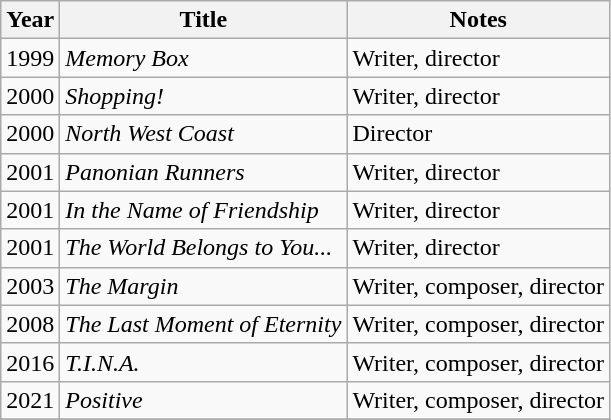<table class = "wikitable sortable">
<tr>
<th>Year</th>
<th>Title</th>
<th class="unsortable">Notes</th>
</tr>
<tr>
<td>1999</td>
<td><em>Memory Box</em></td>
<td>Writer, director</td>
</tr>
<tr>
<td>2000</td>
<td><em>Shopping!</em></td>
<td>Writer, director</td>
</tr>
<tr>
<td>2000</td>
<td><em>North West Coast</em></td>
<td>Director</td>
</tr>
<tr>
<td>2001</td>
<td><em>Panonian Runners</em></td>
<td>Writer, director</td>
</tr>
<tr>
<td>2001</td>
<td><em>In the Name of Friendship</em></td>
<td>Writer, director</td>
</tr>
<tr>
<td>2001</td>
<td><em>The World Belongs to You...</em></td>
<td>Writer, director</td>
</tr>
<tr>
<td>2003</td>
<td><em>The Margin</em></td>
<td>Writer, composer, director</td>
</tr>
<tr>
<td>2008</td>
<td><em>The Last Moment of Eternity</em></td>
<td>Writer, composer, director</td>
</tr>
<tr>
<td>2016</td>
<td><em>T.I.N.A.</em></td>
<td>Writer, composer, director</td>
</tr>
<tr>
<td>2021</td>
<td><em>Positive</em></td>
<td>Writer, composer, director</td>
</tr>
<tr>
</tr>
</table>
